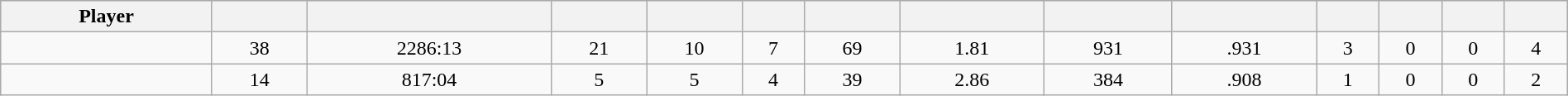<table class="wikitable sortable" style="width:100%;">
<tr style="text-align:center; background:#ddd;">
<th>Player</th>
<th></th>
<th></th>
<th></th>
<th></th>
<th></th>
<th></th>
<th></th>
<th></th>
<th></th>
<th></th>
<th></th>
<th></th>
<th></th>
</tr>
<tr align=center>
<td></td>
<td>38</td>
<td>2286:13</td>
<td>21</td>
<td>10</td>
<td>7</td>
<td>69</td>
<td>1.81</td>
<td>931</td>
<td>.931</td>
<td>3</td>
<td>0</td>
<td>0</td>
<td>4</td>
</tr>
<tr align=center>
<td></td>
<td>14</td>
<td>817:04</td>
<td>5</td>
<td>5</td>
<td>4</td>
<td>39</td>
<td>2.86</td>
<td>384</td>
<td>.908</td>
<td>1</td>
<td>0</td>
<td>0</td>
<td>2</td>
</tr>
</table>
